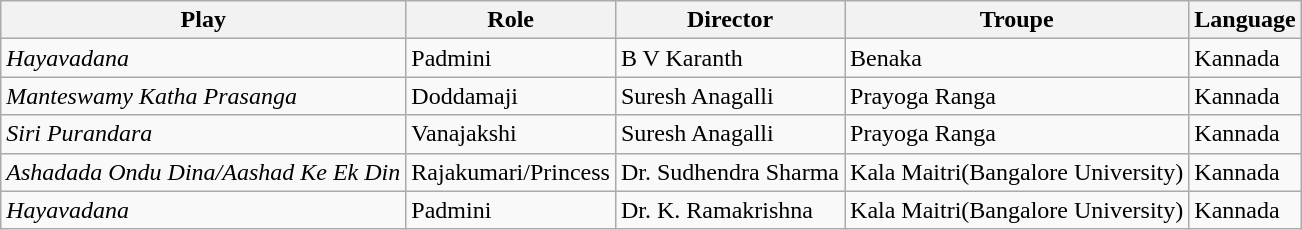<table class="wikitable">
<tr>
<th>Play</th>
<th>Role</th>
<th>Director</th>
<th>Troupe</th>
<th>Language</th>
</tr>
<tr>
<td><em>Hayavadana</em></td>
<td>Padmini</td>
<td>B V Karanth</td>
<td>Benaka</td>
<td>Kannada</td>
</tr>
<tr>
<td><em>Manteswamy Katha Prasanga</em></td>
<td>Doddamaji</td>
<td>Suresh Anagalli</td>
<td>Prayoga Ranga</td>
<td>Kannada</td>
</tr>
<tr>
<td><em>Siri Purandara</em></td>
<td>Vanajakshi</td>
<td>Suresh Anagalli</td>
<td>Prayoga Ranga</td>
<td>Kannada</td>
</tr>
<tr>
<td><em>Ashadada Ondu Dina/Aashad Ke Ek Din</em></td>
<td>Rajakumari/Princess</td>
<td>Dr. Sudhendra Sharma</td>
<td>Kala Maitri(Bangalore University)</td>
<td>Kannada</td>
</tr>
<tr>
<td><em>Hayavadana</em></td>
<td>Padmini</td>
<td>Dr. K. Ramakrishna</td>
<td>Kala Maitri(Bangalore University)</td>
<td>Kannada</td>
</tr>
</table>
